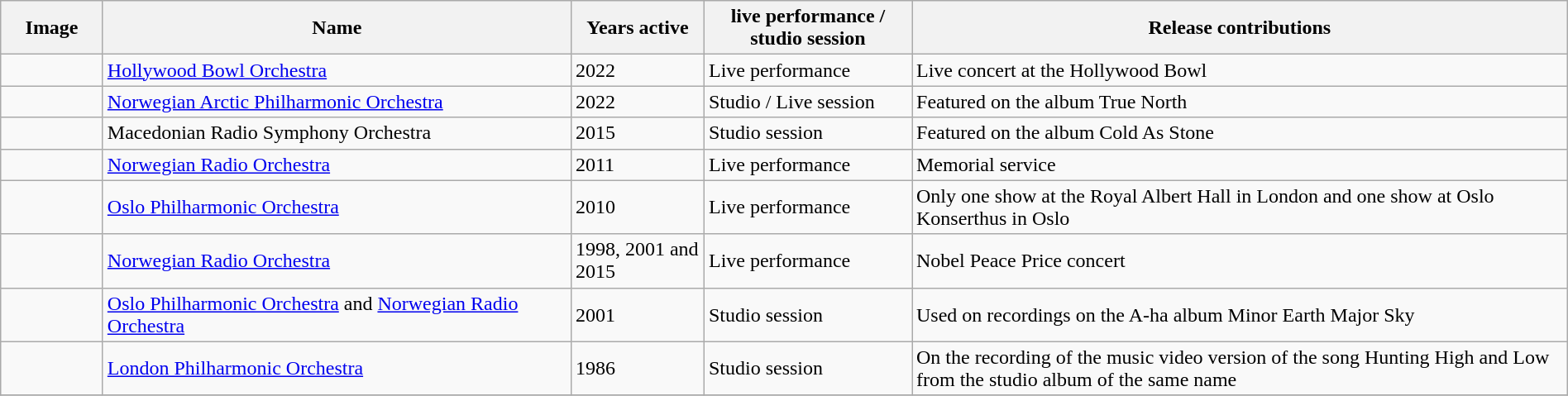<table class="wikitable" width="100%">
<tr>
<th width="75">Image</th>
<th width="370">Name</th>
<th width="100">Years active</th>
<th width="160">live performance / studio session</th>
<th>Release contributions</th>
</tr>
<tr>
<td></td>
<td><a href='#'>Hollywood Bowl Orchestra</a></td>
<td>2022</td>
<td>Live performance</td>
<td>Live concert at the Hollywood Bowl</td>
</tr>
<tr>
<td></td>
<td><a href='#'>Norwegian Arctic Philharmonic Orchestra</a></td>
<td>2022</td>
<td>Studio / Live session</td>
<td>Featured on the album True North</td>
</tr>
<tr>
<td></td>
<td>Macedonian Radio Symphony Orchestra</td>
<td>2015</td>
<td>Studio session</td>
<td>Featured on the album Cold As Stone</td>
</tr>
<tr>
<td></td>
<td><a href='#'>Norwegian Radio Orchestra</a></td>
<td>2011</td>
<td>Live performance</td>
<td>Memorial service</td>
</tr>
<tr>
<td></td>
<td><a href='#'>Oslo Philharmonic Orchestra</a></td>
<td>2010</td>
<td>Live performance</td>
<td>Only one show at the Royal Albert Hall in London and one show at Oslo Konserthus in Oslo</td>
</tr>
<tr>
<td></td>
<td><a href='#'>Norwegian Radio Orchestra</a></td>
<td>1998, 2001 and 2015</td>
<td>Live performance</td>
<td>Nobel Peace Price concert</td>
</tr>
<tr>
<td></td>
<td><a href='#'>Oslo Philharmonic Orchestra</a> and <a href='#'>Norwegian Radio Orchestra</a></td>
<td>2001</td>
<td>Studio session</td>
<td>Used on recordings on the A-ha album Minor Earth Major Sky</td>
</tr>
<tr>
<td></td>
<td><a href='#'>London Philharmonic Orchestra</a></td>
<td>1986</td>
<td>Studio session</td>
<td>On the recording of the music video version of the song Hunting High and Low from the studio album of the same name</td>
</tr>
<tr>
</tr>
</table>
